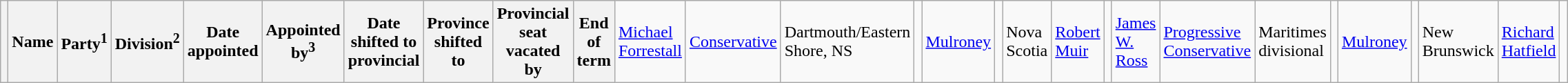<table class="sortable wikitable">
<tr>
<th align=left class="unsortable"></th>
<th>Name</th>
<th>Party<sup>1</sup></th>
<th>Division<sup>2</sup></th>
<th>Date appointed</th>
<th>Appointed by<sup>3</sup></th>
<th>Date shifted to provincial</th>
<th>Province shifted to</th>
<th>Provincial seat vacated by</th>
<th>End of term<br></th>
<td><a href='#'>Michael Forrestall</a></td>
<td><a href='#'>Conservative</a></td>
<td>Dartmouth/Eastern Shore, NS</td>
<td></td>
<td><a href='#'>Mulroney</a></td>
<td></td>
<td>Nova Scotia</td>
<td><a href='#'>Robert Muir</a></td>
<td><br></td>
<td><a href='#'>James W. Ross</a></td>
<td><a href='#'>Progressive Conservative</a></td>
<td>Maritimes divisional</td>
<td></td>
<td><a href='#'>Mulroney</a></td>
<td></td>
<td>New Brunswick</td>
<td><a href='#'>Richard Hatfield</a></td>
<td></td>
</tr>
</table>
